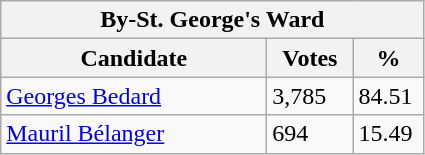<table class="wikitable">
<tr>
<th colspan="3">By-St. George's Ward</th>
</tr>
<tr>
<th style="width: 170px">Candidate</th>
<th style="width: 50px">Votes</th>
<th style="width: 40px">%</th>
</tr>
<tr>
<td><a href='#'>Georges Bedard</a></td>
<td>3,785</td>
<td>84.51</td>
</tr>
<tr>
<td><a href='#'>Mauril Bélanger</a></td>
<td>694</td>
<td>15.49</td>
</tr>
</table>
